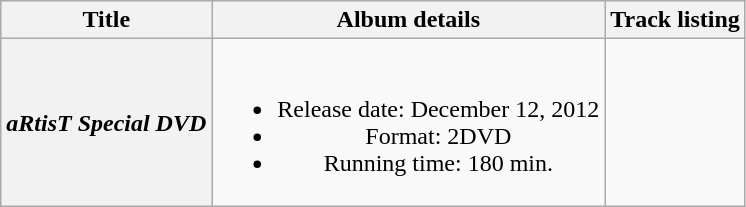<table class="wikitable plainrowheaders" style="text-align:center;">
<tr>
<th scope="col">Title</th>
<th scope="col">Album details</th>
<th scope="col">Track listing</th>
</tr>
<tr>
<th scope="row"><em>aRtisT Special DVD</em></th>
<td><br><ul><li>Release date: December 12, 2012</li><li>Format: 2DVD</li><li>Running time: 180 min.</li></ul></td>
<td style="font-size: 85%;"></td>
</tr>
</table>
